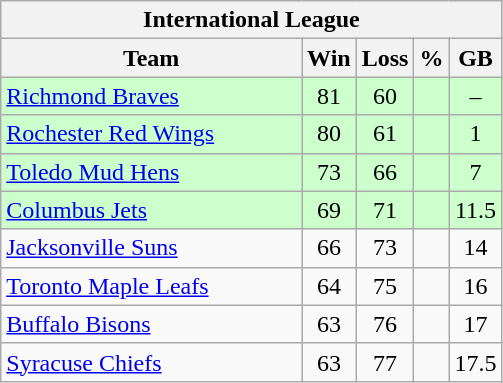<table class="wikitable">
<tr>
<th colspan="5">International League</th>
</tr>
<tr>
<th width="60%">Team</th>
<th>Win</th>
<th>Loss</th>
<th>%</th>
<th>GB</th>
</tr>
<tr align=center bgcolor=ccffcc>
<td align=left><a href='#'>Richmond Braves</a></td>
<td>81</td>
<td>60</td>
<td></td>
<td>–</td>
</tr>
<tr align=center bgcolor=ccffcc>
<td align=left><a href='#'>Rochester Red Wings</a></td>
<td>80</td>
<td>61</td>
<td></td>
<td>1</td>
</tr>
<tr align=center bgcolor=ccffcc>
<td align=left><a href='#'>Toledo Mud Hens</a></td>
<td>73</td>
<td>66</td>
<td></td>
<td>7</td>
</tr>
<tr align=center bgcolor=ccffcc>
<td align=left><a href='#'>Columbus Jets</a></td>
<td>69</td>
<td>71</td>
<td></td>
<td>11.5</td>
</tr>
<tr align=center>
<td align=left><a href='#'>Jacksonville Suns</a></td>
<td>66</td>
<td>73</td>
<td></td>
<td>14</td>
</tr>
<tr align=center>
<td align=left><a href='#'>Toronto Maple Leafs</a></td>
<td>64</td>
<td>75</td>
<td></td>
<td>16</td>
</tr>
<tr align=center>
<td align=left><a href='#'>Buffalo Bisons</a></td>
<td>63</td>
<td>76</td>
<td></td>
<td>17</td>
</tr>
<tr align=center>
<td align=left><a href='#'>Syracuse Chiefs</a></td>
<td>63</td>
<td>77</td>
<td></td>
<td>17.5</td>
</tr>
</table>
